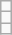<table class="wikitable">
<tr>
<td></td>
</tr>
<tr>
<td></td>
</tr>
<tr>
<td></td>
</tr>
</table>
